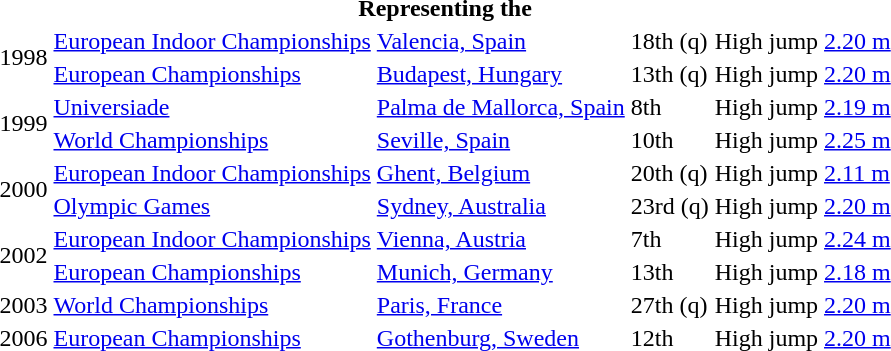<table>
<tr>
<th colspan="6">Representing the </th>
</tr>
<tr>
<td rowspan=2>1998</td>
<td><a href='#'>European Indoor Championships</a></td>
<td><a href='#'>Valencia, Spain</a></td>
<td>18th (q)</td>
<td>High jump</td>
<td><a href='#'>2.20 m</a></td>
</tr>
<tr>
<td><a href='#'>European Championships</a></td>
<td><a href='#'>Budapest, Hungary</a></td>
<td>13th (q)</td>
<td>High jump</td>
<td><a href='#'>2.20 m</a></td>
</tr>
<tr>
<td rowspan=2>1999</td>
<td><a href='#'>Universiade</a></td>
<td><a href='#'>Palma de Mallorca, Spain</a></td>
<td>8th</td>
<td>High jump</td>
<td><a href='#'>2.19 m</a></td>
</tr>
<tr>
<td><a href='#'>World Championships</a></td>
<td><a href='#'>Seville, Spain</a></td>
<td>10th</td>
<td>High jump</td>
<td><a href='#'>2.25 m</a></td>
</tr>
<tr>
<td rowspan=2>2000</td>
<td><a href='#'>European Indoor Championships</a></td>
<td><a href='#'>Ghent, Belgium</a></td>
<td>20th (q)</td>
<td>High jump</td>
<td><a href='#'>2.11 m</a></td>
</tr>
<tr>
<td><a href='#'>Olympic Games</a></td>
<td><a href='#'>Sydney, Australia</a></td>
<td>23rd (q)</td>
<td>High jump</td>
<td><a href='#'>2.20 m</a></td>
</tr>
<tr>
<td rowspan=2>2002</td>
<td><a href='#'>European Indoor Championships</a></td>
<td><a href='#'>Vienna, Austria</a></td>
<td>7th</td>
<td>High jump</td>
<td><a href='#'>2.24 m</a></td>
</tr>
<tr>
<td><a href='#'>European Championships</a></td>
<td><a href='#'>Munich, Germany</a></td>
<td>13th</td>
<td>High jump</td>
<td><a href='#'>2.18 m</a></td>
</tr>
<tr>
<td>2003</td>
<td><a href='#'>World Championships</a></td>
<td><a href='#'>Paris, France</a></td>
<td>27th (q)</td>
<td>High jump</td>
<td><a href='#'>2.20 m</a></td>
</tr>
<tr>
<td>2006</td>
<td><a href='#'>European Championships</a></td>
<td><a href='#'>Gothenburg, Sweden</a></td>
<td>12th</td>
<td>High jump</td>
<td><a href='#'>2.20 m</a></td>
</tr>
</table>
